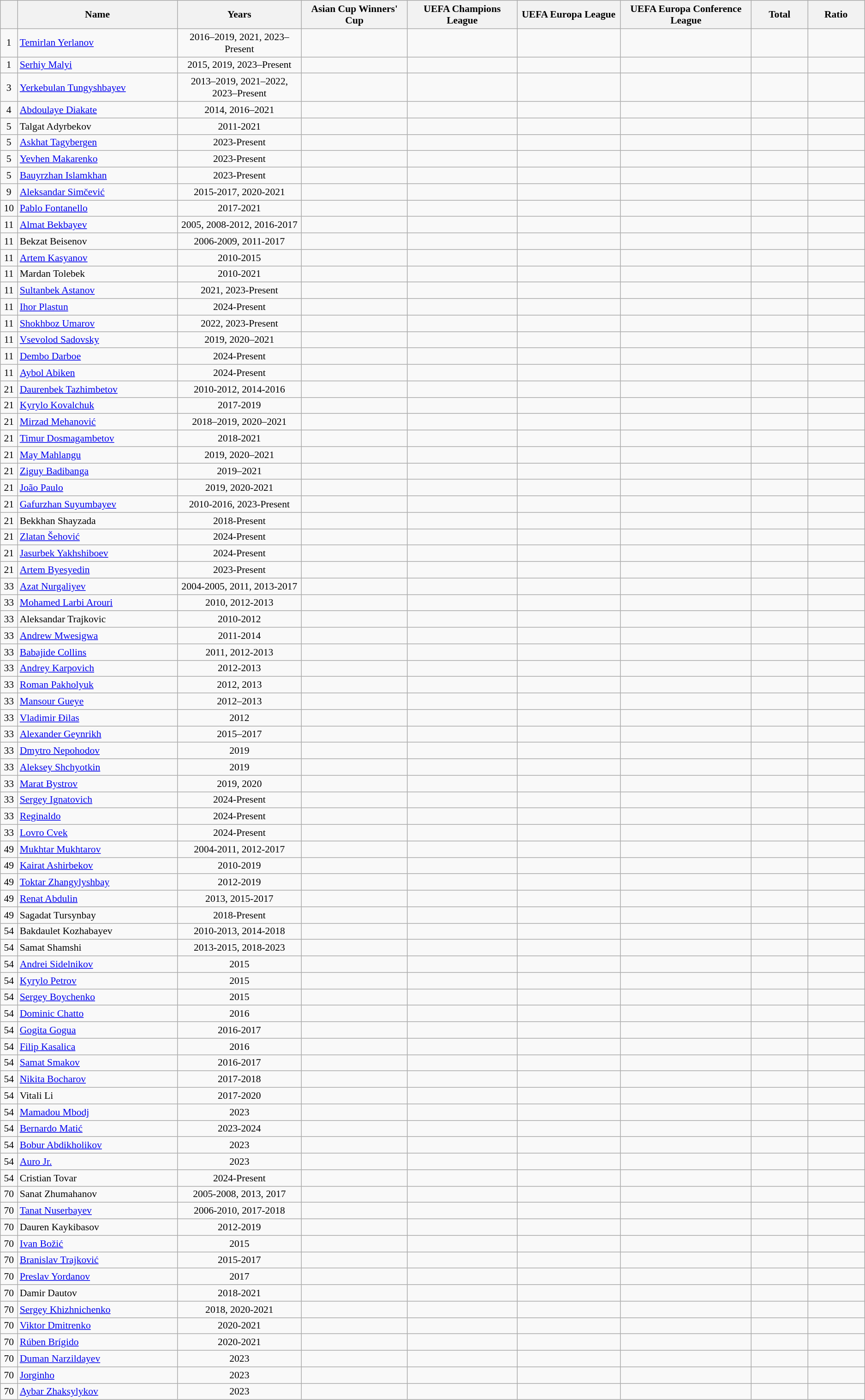<table class="wikitable sortable"  style="text-align:center; font-size:90%; ">
<tr>
<th width=20px></th>
<th width=300px>Name</th>
<th width=250px>Years</th>
<th width=200px>Asian Cup Winners' Cup</th>
<th width=200px>UEFA Champions League</th>
<th width=200px>UEFA Europa League</th>
<th width=250px>UEFA Europa Conference League</th>
<th width=100px>Total</th>
<th width=100px>Ratio</th>
</tr>
<tr>
<td>1</td>
<td align="left"> <a href='#'>Temirlan Yerlanov</a></td>
<td>2016–2019, 2021, 2023–Present</td>
<td></td>
<td></td>
<td></td>
<td></td>
<td></td>
<td></td>
</tr>
<tr>
<td>1</td>
<td align="left"> <a href='#'>Serhiy Malyi</a></td>
<td>2015, 2019, 2023–Present</td>
<td></td>
<td></td>
<td></td>
<td></td>
<td></td>
<td></td>
</tr>
<tr>
<td>3</td>
<td align="left"> <a href='#'>Yerkebulan Tungyshbayev</a></td>
<td>2013–2019, 2021–2022, 2023–Present</td>
<td></td>
<td></td>
<td></td>
<td></td>
<td></td>
<td></td>
</tr>
<tr>
<td>4</td>
<td align="left"> <a href='#'>Abdoulaye Diakate</a></td>
<td>2014, 2016–2021</td>
<td></td>
<td></td>
<td></td>
<td></td>
<td></td>
<td></td>
</tr>
<tr>
<td>5</td>
<td align="left"> Talgat Adyrbekov</td>
<td>2011-2021</td>
<td></td>
<td></td>
<td></td>
<td></td>
<td></td>
<td></td>
</tr>
<tr>
<td>5</td>
<td align="left"> <a href='#'>Askhat Tagybergen</a></td>
<td>2023-Present</td>
<td></td>
<td></td>
<td></td>
<td></td>
<td></td>
<td></td>
</tr>
<tr>
<td>5</td>
<td align="left"> <a href='#'>Yevhen Makarenko</a></td>
<td>2023-Present</td>
<td></td>
<td></td>
<td></td>
<td></td>
<td></td>
<td></td>
</tr>
<tr>
<td>5</td>
<td align="left"> <a href='#'>Bauyrzhan Islamkhan</a></td>
<td>2023-Present</td>
<td></td>
<td></td>
<td></td>
<td></td>
<td></td>
<td></td>
</tr>
<tr>
<td>9</td>
<td align="left"> <a href='#'>Aleksandar Simčević</a></td>
<td>2015-2017, 2020-2021</td>
<td></td>
<td></td>
<td></td>
<td></td>
<td></td>
<td></td>
</tr>
<tr>
<td>10</td>
<td align="left"> <a href='#'>Pablo Fontanello</a></td>
<td>2017-2021</td>
<td></td>
<td></td>
<td></td>
<td></td>
<td></td>
<td></td>
</tr>
<tr>
<td>11</td>
<td align="left"> <a href='#'>Almat Bekbayev</a></td>
<td>2005, 2008-2012, 2016-2017</td>
<td></td>
<td></td>
<td></td>
<td></td>
<td></td>
<td></td>
</tr>
<tr>
<td>11</td>
<td align="left"> Bekzat Beisenov</td>
<td>2006-2009, 2011-2017</td>
<td></td>
<td></td>
<td></td>
<td></td>
<td></td>
<td></td>
</tr>
<tr>
<td>11</td>
<td align="left"> <a href='#'>Artem Kasyanov</a></td>
<td>2010-2015</td>
<td></td>
<td></td>
<td></td>
<td></td>
<td></td>
<td></td>
</tr>
<tr>
<td>11</td>
<td align="left"> Mardan Tolebek</td>
<td>2010-2021</td>
<td></td>
<td></td>
<td></td>
<td></td>
<td></td>
<td></td>
</tr>
<tr>
<td>11</td>
<td align="left"> <a href='#'>Sultanbek Astanov</a></td>
<td>2021, 2023-Present</td>
<td></td>
<td></td>
<td></td>
<td></td>
<td></td>
<td></td>
</tr>
<tr>
<td>11</td>
<td align="left"> <a href='#'>Ihor Plastun</a></td>
<td>2024-Present</td>
<td></td>
<td></td>
<td></td>
<td></td>
<td></td>
<td></td>
</tr>
<tr>
<td>11</td>
<td align="left"> <a href='#'>Shokhboz Umarov</a></td>
<td>2022, 2023-Present</td>
<td></td>
<td></td>
<td></td>
<td></td>
<td></td>
<td></td>
</tr>
<tr>
<td>11</td>
<td align="left"> <a href='#'>Vsevolod Sadovsky</a></td>
<td>2019, 2020–2021</td>
<td></td>
<td></td>
<td></td>
<td></td>
<td></td>
<td></td>
</tr>
<tr>
<td>11</td>
<td align="left"> <a href='#'>Dembo Darboe</a></td>
<td>2024-Present</td>
<td></td>
<td></td>
<td></td>
<td></td>
<td></td>
<td></td>
</tr>
<tr>
<td>11</td>
<td align="left"> <a href='#'>Aybol Abiken</a></td>
<td>2024-Present</td>
<td></td>
<td></td>
<td></td>
<td></td>
<td></td>
<td></td>
</tr>
<tr>
<td>21</td>
<td align="left"> <a href='#'>Daurenbek Tazhimbetov</a></td>
<td>2010-2012, 2014-2016</td>
<td></td>
<td></td>
<td></td>
<td></td>
<td></td>
<td></td>
</tr>
<tr>
<td>21</td>
<td align="left"> <a href='#'>Kyrylo Kovalchuk</a></td>
<td>2017-2019</td>
<td></td>
<td></td>
<td></td>
<td></td>
<td></td>
<td></td>
</tr>
<tr>
<td>21</td>
<td align="left"> <a href='#'>Mirzad Mehanović</a></td>
<td>2018–2019, 2020–2021</td>
<td></td>
<td></td>
<td></td>
<td></td>
<td></td>
<td></td>
</tr>
<tr>
<td>21</td>
<td align="left"> <a href='#'>Timur Dosmagambetov</a></td>
<td>2018-2021</td>
<td></td>
<td></td>
<td></td>
<td></td>
<td></td>
<td></td>
</tr>
<tr>
<td>21</td>
<td align="left"> <a href='#'>May Mahlangu</a></td>
<td>2019, 2020–2021</td>
<td></td>
<td></td>
<td></td>
<td></td>
<td></td>
<td></td>
</tr>
<tr>
<td>21</td>
<td align="left"> <a href='#'>Ziguy Badibanga</a></td>
<td>2019–2021</td>
<td></td>
<td></td>
<td></td>
<td></td>
<td></td>
<td></td>
</tr>
<tr>
<td>21</td>
<td align="left"> <a href='#'>João Paulo</a></td>
<td>2019, 2020-2021</td>
<td></td>
<td></td>
<td></td>
<td></td>
<td></td>
<td></td>
</tr>
<tr>
<td>21</td>
<td align="left"> <a href='#'>Gafurzhan Suyumbayev</a></td>
<td>2010-2016, 2023-Present</td>
<td></td>
<td></td>
<td></td>
<td></td>
<td></td>
<td></td>
</tr>
<tr>
<td>21</td>
<td align="left"> Bekkhan Shayzada</td>
<td>2018-Present</td>
<td></td>
<td></td>
<td></td>
<td></td>
<td></td>
<td></td>
</tr>
<tr>
<td>21</td>
<td align="left"> <a href='#'>Zlatan Šehović</a></td>
<td>2024-Present</td>
<td></td>
<td></td>
<td></td>
<td></td>
<td></td>
<td></td>
</tr>
<tr>
<td>21</td>
<td align="left"> <a href='#'>Jasurbek Yakhshiboev</a></td>
<td>2024-Present</td>
<td></td>
<td></td>
<td></td>
<td></td>
<td></td>
<td></td>
</tr>
<tr>
<td>21</td>
<td align="left"> <a href='#'>Artem Byesyedin</a></td>
<td>2023-Present</td>
<td></td>
<td></td>
<td></td>
<td></td>
<td></td>
<td></td>
</tr>
<tr>
<td>33</td>
<td align="left"> <a href='#'>Azat Nurgaliyev</a></td>
<td>2004-2005, 2011, 2013-2017</td>
<td></td>
<td></td>
<td></td>
<td></td>
<td></td>
<td></td>
</tr>
<tr>
<td>33</td>
<td align="left"> <a href='#'>Mohamed Larbi Arouri</a></td>
<td>2010, 2012-2013</td>
<td></td>
<td></td>
<td></td>
<td></td>
<td></td>
<td></td>
</tr>
<tr>
<td>33</td>
<td align="left"> Aleksandar Trajkovic</td>
<td>2010-2012</td>
<td></td>
<td></td>
<td></td>
<td></td>
<td></td>
<td></td>
</tr>
<tr>
<td>33</td>
<td align="left"> <a href='#'>Andrew Mwesigwa</a></td>
<td>2011-2014</td>
<td></td>
<td></td>
<td></td>
<td></td>
<td></td>
<td></td>
</tr>
<tr>
<td>33</td>
<td align="left"> <a href='#'>Babajide Collins</a></td>
<td>2011, 2012-2013</td>
<td></td>
<td></td>
<td></td>
<td></td>
<td></td>
<td></td>
</tr>
<tr>
<td>33</td>
<td align="left"> <a href='#'>Andrey Karpovich</a></td>
<td>2012-2013</td>
<td></td>
<td></td>
<td></td>
<td></td>
<td></td>
<td></td>
</tr>
<tr>
<td>33</td>
<td align="left"> <a href='#'>Roman Pakholyuk</a></td>
<td>2012, 2013</td>
<td></td>
<td></td>
<td></td>
<td></td>
<td></td>
<td></td>
</tr>
<tr>
<td>33</td>
<td align="left"> <a href='#'>Mansour Gueye</a></td>
<td>2012–2013</td>
<td></td>
<td></td>
<td></td>
<td></td>
<td></td>
<td></td>
</tr>
<tr>
<td>33</td>
<td align="left"> <a href='#'>Vladimir Đilas</a></td>
<td>2012</td>
<td></td>
<td></td>
<td></td>
<td></td>
<td></td>
<td></td>
</tr>
<tr>
<td>33</td>
<td align="left"> <a href='#'>Alexander Geynrikh</a></td>
<td>2015–2017</td>
<td></td>
<td></td>
<td></td>
<td></td>
<td></td>
<td></td>
</tr>
<tr>
<td>33</td>
<td align="left"> <a href='#'>Dmytro Nepohodov</a></td>
<td>2019</td>
<td></td>
<td></td>
<td></td>
<td></td>
<td></td>
<td></td>
</tr>
<tr>
<td>33</td>
<td align="left"> <a href='#'>Aleksey Shchyotkin</a></td>
<td>2019</td>
<td></td>
<td></td>
<td></td>
<td></td>
<td></td>
<td></td>
</tr>
<tr>
<td>33</td>
<td align="left"> <a href='#'>Marat Bystrov</a></td>
<td>2019, 2020</td>
<td></td>
<td></td>
<td></td>
<td></td>
<td></td>
<td></td>
</tr>
<tr>
<td>33</td>
<td align="left"> <a href='#'>Sergey Ignatovich</a></td>
<td>2024-Present</td>
<td></td>
<td></td>
<td></td>
<td></td>
<td></td>
<td></td>
</tr>
<tr>
<td>33</td>
<td align="left"> <a href='#'>Reginaldo</a></td>
<td>2024-Present</td>
<td></td>
<td></td>
<td></td>
<td></td>
<td></td>
<td></td>
</tr>
<tr>
<td>33</td>
<td align="left"> <a href='#'>Lovro Cvek</a></td>
<td>2024-Present</td>
<td></td>
<td></td>
<td></td>
<td></td>
<td></td>
<td></td>
</tr>
<tr>
<td>49</td>
<td align="left"> <a href='#'>Mukhtar Mukhtarov</a></td>
<td>2004-2011, 2012-2017</td>
<td></td>
<td></td>
<td></td>
<td></td>
<td></td>
<td></td>
</tr>
<tr>
<td>49</td>
<td align="left"> <a href='#'>Kairat Ashirbekov</a></td>
<td>2010-2019</td>
<td></td>
<td></td>
<td></td>
<td></td>
<td></td>
<td></td>
</tr>
<tr>
<td>49</td>
<td align="left"> <a href='#'>Toktar Zhangylyshbay</a></td>
<td>2012-2019</td>
<td></td>
<td></td>
<td></td>
<td></td>
<td></td>
<td></td>
</tr>
<tr>
<td>49</td>
<td align="left"> <a href='#'>Renat Abdulin</a></td>
<td>2013, 2015-2017</td>
<td></td>
<td></td>
<td></td>
<td></td>
<td></td>
<td></td>
</tr>
<tr>
<td>49</td>
<td align="left"> Sagadat Tursynbay</td>
<td>2018-Present</td>
<td></td>
<td></td>
<td></td>
<td></td>
<td></td>
<td></td>
</tr>
<tr>
<td>54</td>
<td align="left"> Bakdaulet Kozhabayev</td>
<td>2010-2013, 2014-2018</td>
<td></td>
<td></td>
<td></td>
<td></td>
<td></td>
<td></td>
</tr>
<tr>
<td>54</td>
<td align="left"> Samat Shamshi</td>
<td>2013-2015, 2018-2023</td>
<td></td>
<td></td>
<td></td>
<td></td>
<td></td>
<td></td>
</tr>
<tr>
<td>54</td>
<td align="left"> <a href='#'>Andrei Sidelnikov</a></td>
<td>2015</td>
<td></td>
<td></td>
<td></td>
<td></td>
<td></td>
<td></td>
</tr>
<tr>
<td>54</td>
<td align="left"> <a href='#'>Kyrylo Petrov</a></td>
<td>2015</td>
<td></td>
<td></td>
<td></td>
<td></td>
<td></td>
<td></td>
</tr>
<tr>
<td>54</td>
<td align="left"> <a href='#'>Sergey Boychenko</a></td>
<td>2015</td>
<td></td>
<td></td>
<td></td>
<td></td>
<td></td>
<td></td>
</tr>
<tr>
<td>54</td>
<td align="left"> <a href='#'>Dominic Chatto</a></td>
<td>2016</td>
<td></td>
<td></td>
<td></td>
<td></td>
<td></td>
<td></td>
</tr>
<tr>
<td>54</td>
<td align="left"> <a href='#'>Gogita Gogua</a></td>
<td>2016-2017</td>
<td></td>
<td></td>
<td></td>
<td></td>
<td></td>
<td></td>
</tr>
<tr>
<td>54</td>
<td align="left"> <a href='#'>Filip Kasalica</a></td>
<td>2016</td>
<td></td>
<td></td>
<td></td>
<td></td>
<td></td>
<td></td>
</tr>
<tr>
<td>54</td>
<td align="left"> <a href='#'>Samat Smakov</a></td>
<td>2016-2017</td>
<td></td>
<td></td>
<td></td>
<td></td>
<td></td>
<td></td>
</tr>
<tr>
<td>54</td>
<td align="left"> <a href='#'>Nikita Bocharov</a></td>
<td>2017-2018</td>
<td></td>
<td></td>
<td></td>
<td></td>
<td></td>
<td></td>
</tr>
<tr>
<td>54</td>
<td align="left"> Vitali Li</td>
<td>2017-2020</td>
<td></td>
<td></td>
<td></td>
<td></td>
<td></td>
<td></td>
</tr>
<tr>
<td>54</td>
<td align="left"> <a href='#'>Mamadou Mbodj</a></td>
<td>2023</td>
<td></td>
<td></td>
<td></td>
<td></td>
<td></td>
<td></td>
</tr>
<tr>
<td>54</td>
<td align="left"> <a href='#'>Bernardo Matić</a></td>
<td>2023-2024</td>
<td></td>
<td></td>
<td></td>
<td></td>
<td></td>
<td></td>
</tr>
<tr>
<td>54</td>
<td align="left"> <a href='#'>Bobur Abdikholikov</a></td>
<td>2023</td>
<td></td>
<td></td>
<td></td>
<td></td>
<td></td>
<td></td>
</tr>
<tr>
<td>54</td>
<td align="left"> <a href='#'>Auro Jr.</a></td>
<td>2023</td>
<td></td>
<td></td>
<td></td>
<td></td>
<td></td>
<td></td>
</tr>
<tr>
<td>54</td>
<td align="left"> Cristian Tovar</td>
<td>2024-Present</td>
<td></td>
<td></td>
<td></td>
<td></td>
<td></td>
<td></td>
</tr>
<tr>
<td>70</td>
<td align="left"> Sanat Zhumahanov</td>
<td>2005-2008, 2013, 2017</td>
<td></td>
<td></td>
<td></td>
<td></td>
<td></td>
<td></td>
</tr>
<tr>
<td>70</td>
<td align="left"> <a href='#'>Tanat Nuserbayev</a></td>
<td>2006-2010, 2017-2018</td>
<td></td>
<td></td>
<td></td>
<td></td>
<td></td>
<td></td>
</tr>
<tr>
<td>70</td>
<td align="left"> Dauren Kaykibasov</td>
<td>2012-2019</td>
<td></td>
<td></td>
<td></td>
<td></td>
<td></td>
<td></td>
</tr>
<tr>
<td>70</td>
<td align="left"> <a href='#'>Ivan Božić</a></td>
<td>2015</td>
<td></td>
<td></td>
<td></td>
<td></td>
<td></td>
<td></td>
</tr>
<tr>
<td>70</td>
<td align="left"> <a href='#'>Branislav Trajković</a></td>
<td>2015-2017</td>
<td></td>
<td></td>
<td></td>
<td></td>
<td></td>
<td></td>
</tr>
<tr>
<td>70</td>
<td align="left"> <a href='#'>Preslav Yordanov</a></td>
<td>2017</td>
<td></td>
<td></td>
<td></td>
<td></td>
<td></td>
<td></td>
</tr>
<tr>
<td>70</td>
<td align="left"> Damir Dautov</td>
<td>2018-2021</td>
<td></td>
<td></td>
<td></td>
<td></td>
<td></td>
<td></td>
</tr>
<tr>
<td>70</td>
<td align="left"> <a href='#'>Sergey Khizhnichenko</a></td>
<td>2018, 2020-2021</td>
<td></td>
<td></td>
<td></td>
<td></td>
<td></td>
<td></td>
</tr>
<tr>
<td>70</td>
<td align="left"> <a href='#'>Viktor Dmitrenko</a></td>
<td>2020-2021</td>
<td></td>
<td></td>
<td></td>
<td></td>
<td></td>
<td></td>
</tr>
<tr>
<td>70</td>
<td align="left"> <a href='#'>Rúben Brígido</a></td>
<td>2020-2021</td>
<td></td>
<td></td>
<td></td>
<td></td>
<td></td>
<td></td>
</tr>
<tr>
<td>70</td>
<td align="left"> <a href='#'>Duman Narzildayev</a></td>
<td>2023</td>
<td></td>
<td></td>
<td></td>
<td></td>
<td></td>
<td></td>
</tr>
<tr>
<td>70</td>
<td align="left"> <a href='#'>Jorginho</a></td>
<td>2023</td>
<td></td>
<td></td>
<td></td>
<td></td>
<td></td>
<td></td>
</tr>
<tr>
<td>70</td>
<td align="left"> <a href='#'>Aybar Zhaksylykov</a></td>
<td>2023</td>
<td></td>
<td></td>
<td></td>
<td></td>
<td></td>
<td></td>
</tr>
</table>
